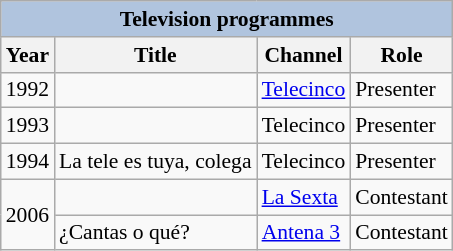<table class="wikitable" style="font-size: 90%;">
<tr>
<th colspan=4 style="background:#B0C4DE;">Television programmes</th>
</tr>
<tr>
<th>Year</th>
<th>Title</th>
<th>Channel</th>
<th>Role</th>
</tr>
<tr>
<td>1992</td>
<td></td>
<td><a href='#'>Telecinco</a></td>
<td>Presenter</td>
</tr>
<tr>
<td>1993</td>
<td></td>
<td>Telecinco</td>
<td>Presenter</td>
</tr>
<tr>
<td>1994</td>
<td>La tele es tuya, colega</td>
<td>Telecinco</td>
<td>Presenter</td>
</tr>
<tr>
<td rowspan="2">2006</td>
<td></td>
<td><a href='#'>La Sexta</a></td>
<td>Contestant</td>
</tr>
<tr>
<td>¿Cantas o qué?</td>
<td><a href='#'>Antena 3</a></td>
<td>Contestant</td>
</tr>
</table>
